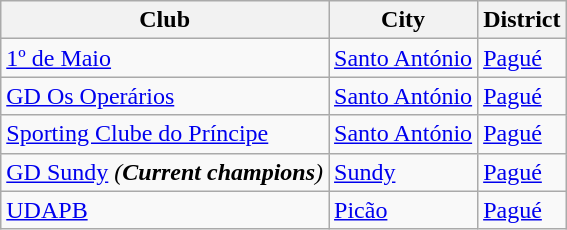<table class="wikitable">
<tr>
<th>Club</th>
<th>City</th>
<th>District</th>
</tr>
<tr>
<td><a href='#'>1º de Maio</a></td>
<td><a href='#'>Santo António</a></td>
<td><a href='#'>Pagué</a></td>
</tr>
<tr>
<td><a href='#'>GD Os Operários</a></td>
<td><a href='#'>Santo António</a></td>
<td><a href='#'>Pagué</a></td>
</tr>
<tr>
<td><a href='#'>Sporting Clube do Príncipe</a></td>
<td><a href='#'>Santo António</a></td>
<td><a href='#'>Pagué</a></td>
</tr>
<tr>
<td><a href='#'>GD Sundy</a> <em>(<strong>Current champions</strong>)</em></td>
<td><a href='#'>Sundy</a></td>
<td><a href='#'>Pagué</a></td>
</tr>
<tr>
<td><a href='#'>UDAPB</a></td>
<td><a href='#'>Picão</a></td>
<td><a href='#'>Pagué</a></td>
</tr>
</table>
